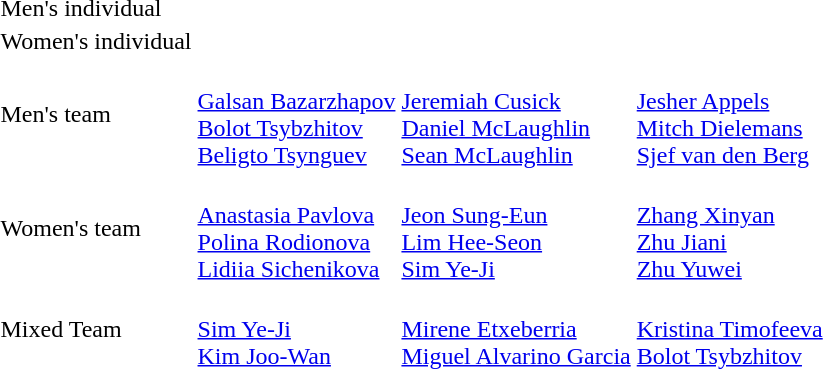<table>
<tr>
<td>Men's individual</td>
<td></td>
<td></td>
<td></td>
</tr>
<tr>
<td>Women's individual</td>
<td></td>
<td></td>
<td></td>
</tr>
<tr>
<td>Men's team</td>
<td><br><a href='#'>Galsan Bazarzhapov</a><br><a href='#'>Bolot Tsybzhitov</a><br><a href='#'>Beligto Tsynguev</a></td>
<td><br><a href='#'>Jeremiah Cusick</a><br><a href='#'>Daniel McLaughlin</a><br><a href='#'>Sean McLaughlin</a></td>
<td><br><a href='#'>Jesher Appels</a><br><a href='#'>Mitch Dielemans</a><br><a href='#'>Sjef van den Berg</a></td>
</tr>
<tr>
<td>Women's team</td>
<td><br><a href='#'>Anastasia Pavlova</a><br><a href='#'>Polina Rodionova</a><br><a href='#'>Lidiia Sichenikova</a></td>
<td><br><a href='#'>Jeon Sung-Eun</a><br><a href='#'>Lim Hee-Seon</a><br><a href='#'>Sim Ye-Ji</a></td>
<td><br><a href='#'>Zhang Xinyan</a><br><a href='#'>Zhu Jiani</a><br><a href='#'>Zhu Yuwei</a></td>
</tr>
<tr>
<td>Mixed Team</td>
<td><br><a href='#'>Sim Ye-Ji</a><br><a href='#'>Kim Joo-Wan</a></td>
<td><br><a href='#'>Mirene Etxeberria</a><br><a href='#'>Miguel Alvarino Garcia</a></td>
<td><br><a href='#'>Kristina Timofeeva</a><br><a href='#'>Bolot Tsybzhitov</a></td>
</tr>
</table>
